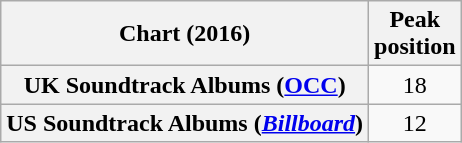<table class="wikitable sortable plainrowheaders" style="text-align:center">
<tr>
<th scope="col">Chart (2016)</th>
<th scope="col">Peak<br>position</th>
</tr>
<tr>
<th scope="row">UK Soundtrack Albums (<a href='#'>OCC</a>)</th>
<td>18</td>
</tr>
<tr>
<th scope="row">US Soundtrack Albums (<a href='#'><em>Billboard</em></a>)</th>
<td>12</td>
</tr>
</table>
